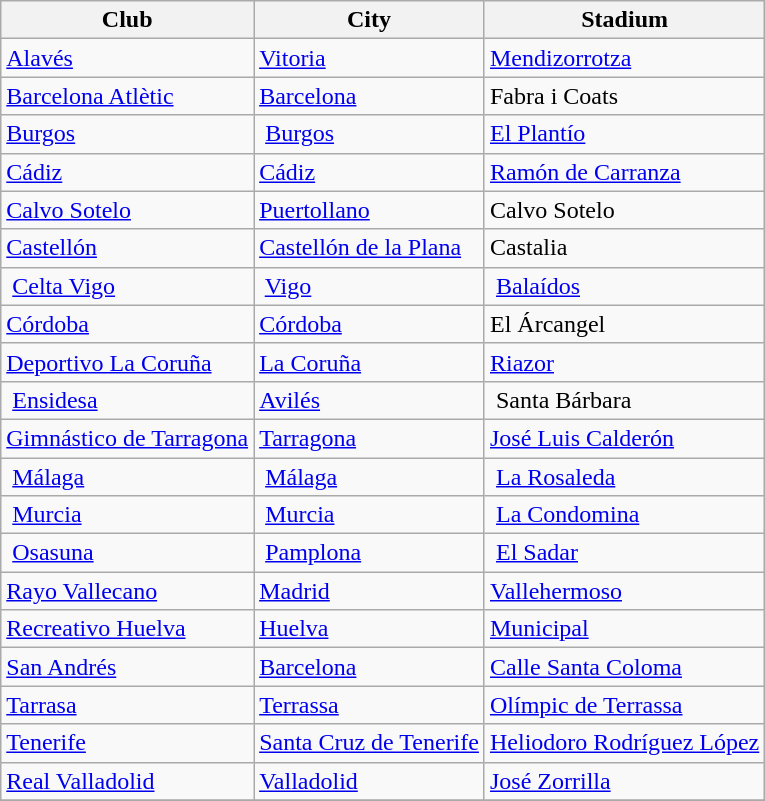<table class="wikitable sortable" style="text-align: left;">
<tr>
<th>Club</th>
<th>City</th>
<th>Stadium</th>
</tr>
<tr>
<td><a href='#'>Alavés</a></td>
<td><a href='#'>Vitoria</a></td>
<td><a href='#'>Mendizorrotza</a></td>
</tr>
<tr>
<td><a href='#'>Barcelona Atlètic</a></td>
<td><a href='#'>Barcelona</a></td>
<td>Fabra i Coats</td>
</tr>
<tr>
<td><a href='#'>Burgos</a></td>
<td> <a href='#'>Burgos</a></td>
<td><a href='#'>El Plantío</a></td>
</tr>
<tr>
<td><a href='#'>Cádiz</a></td>
<td><a href='#'>Cádiz</a></td>
<td><a href='#'>Ramón de Carranza</a></td>
</tr>
<tr>
<td><a href='#'>Calvo Sotelo</a></td>
<td><a href='#'>Puertollano</a></td>
<td>Calvo Sotelo</td>
</tr>
<tr>
<td><a href='#'>Castellón</a></td>
<td><a href='#'>Castellón de la Plana</a></td>
<td>Castalia</td>
</tr>
<tr>
<td> <a href='#'>Celta Vigo</a></td>
<td> <a href='#'>Vigo</a></td>
<td> <a href='#'>Balaídos</a></td>
</tr>
<tr>
<td><a href='#'>Córdoba</a></td>
<td><a href='#'>Córdoba</a></td>
<td>El Árcangel</td>
</tr>
<tr>
<td><a href='#'>Deportivo La Coruña</a></td>
<td><a href='#'>La Coruña</a></td>
<td><a href='#'>Riazor</a></td>
</tr>
<tr>
<td> <a href='#'>Ensidesa</a></td>
<td><a href='#'>Avilés</a></td>
<td> Santa Bárbara</td>
</tr>
<tr>
<td><a href='#'>Gimnástico de Tarragona</a></td>
<td><a href='#'>Tarragona</a></td>
<td><a href='#'>José Luis Calderón</a></td>
</tr>
<tr>
<td> <a href='#'>Málaga</a></td>
<td> <a href='#'>Málaga</a></td>
<td> <a href='#'>La Rosaleda</a></td>
</tr>
<tr>
<td> <a href='#'>Murcia</a></td>
<td> <a href='#'>Murcia</a></td>
<td> <a href='#'>La Condomina</a></td>
</tr>
<tr>
<td> <a href='#'>Osasuna</a></td>
<td> <a href='#'>Pamplona</a></td>
<td> <a href='#'>El Sadar</a></td>
</tr>
<tr>
<td><a href='#'>Rayo Vallecano</a></td>
<td><a href='#'>Madrid</a></td>
<td><a href='#'>Vallehermoso</a></td>
</tr>
<tr>
<td><a href='#'>Recreativo Huelva</a></td>
<td><a href='#'>Huelva</a></td>
<td><a href='#'>Municipal</a></td>
</tr>
<tr>
<td><a href='#'>San Andrés</a></td>
<td><a href='#'>Barcelona</a></td>
<td><a href='#'>Calle Santa Coloma</a></td>
</tr>
<tr>
<td><a href='#'>Tarrasa</a></td>
<td><a href='#'>Terrassa</a></td>
<td><a href='#'>Olímpic de Terrassa</a></td>
</tr>
<tr>
<td><a href='#'>Tenerife</a></td>
<td><a href='#'>Santa Cruz de Tenerife</a></td>
<td><a href='#'>Heliodoro Rodríguez López</a></td>
</tr>
<tr>
<td><a href='#'>Real Valladolid</a></td>
<td><a href='#'>Valladolid</a></td>
<td><a href='#'>José Zorrilla</a></td>
</tr>
<tr>
</tr>
</table>
